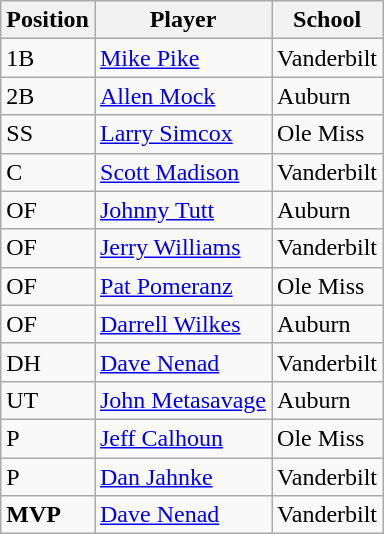<table class="wikitable">
<tr>
<th>Position</th>
<th>Player</th>
<th>School</th>
</tr>
<tr>
<td>1B</td>
<td><a href='#'>Mike Pike</a></td>
<td>Vanderbilt</td>
</tr>
<tr>
<td>2B</td>
<td><a href='#'>Allen Mock</a></td>
<td>Auburn</td>
</tr>
<tr>
<td>SS</td>
<td><a href='#'>Larry Simcox</a></td>
<td>Ole Miss</td>
</tr>
<tr>
<td>C</td>
<td><a href='#'>Scott Madison</a></td>
<td>Vanderbilt</td>
</tr>
<tr>
<td>OF</td>
<td><a href='#'>Johnny Tutt</a></td>
<td>Auburn</td>
</tr>
<tr>
<td>OF</td>
<td><a href='#'>Jerry Williams</a></td>
<td>Vanderbilt</td>
</tr>
<tr>
<td>OF</td>
<td><a href='#'>Pat Pomeranz</a></td>
<td>Ole Miss</td>
</tr>
<tr>
<td>OF</td>
<td><a href='#'>Darrell Wilkes</a></td>
<td>Auburn</td>
</tr>
<tr>
<td>DH</td>
<td><a href='#'>Dave Nenad</a></td>
<td>Vanderbilt</td>
</tr>
<tr>
<td>UT</td>
<td><a href='#'>John Metasavage</a></td>
<td>Auburn</td>
</tr>
<tr>
<td>P</td>
<td><a href='#'>Jeff Calhoun</a></td>
<td>Ole Miss</td>
</tr>
<tr>
<td>P</td>
<td><a href='#'>Dan Jahnke</a></td>
<td>Vanderbilt</td>
</tr>
<tr>
<td><strong>MVP</strong></td>
<td><a href='#'>Dave Nenad</a></td>
<td>Vanderbilt</td>
</tr>
</table>
